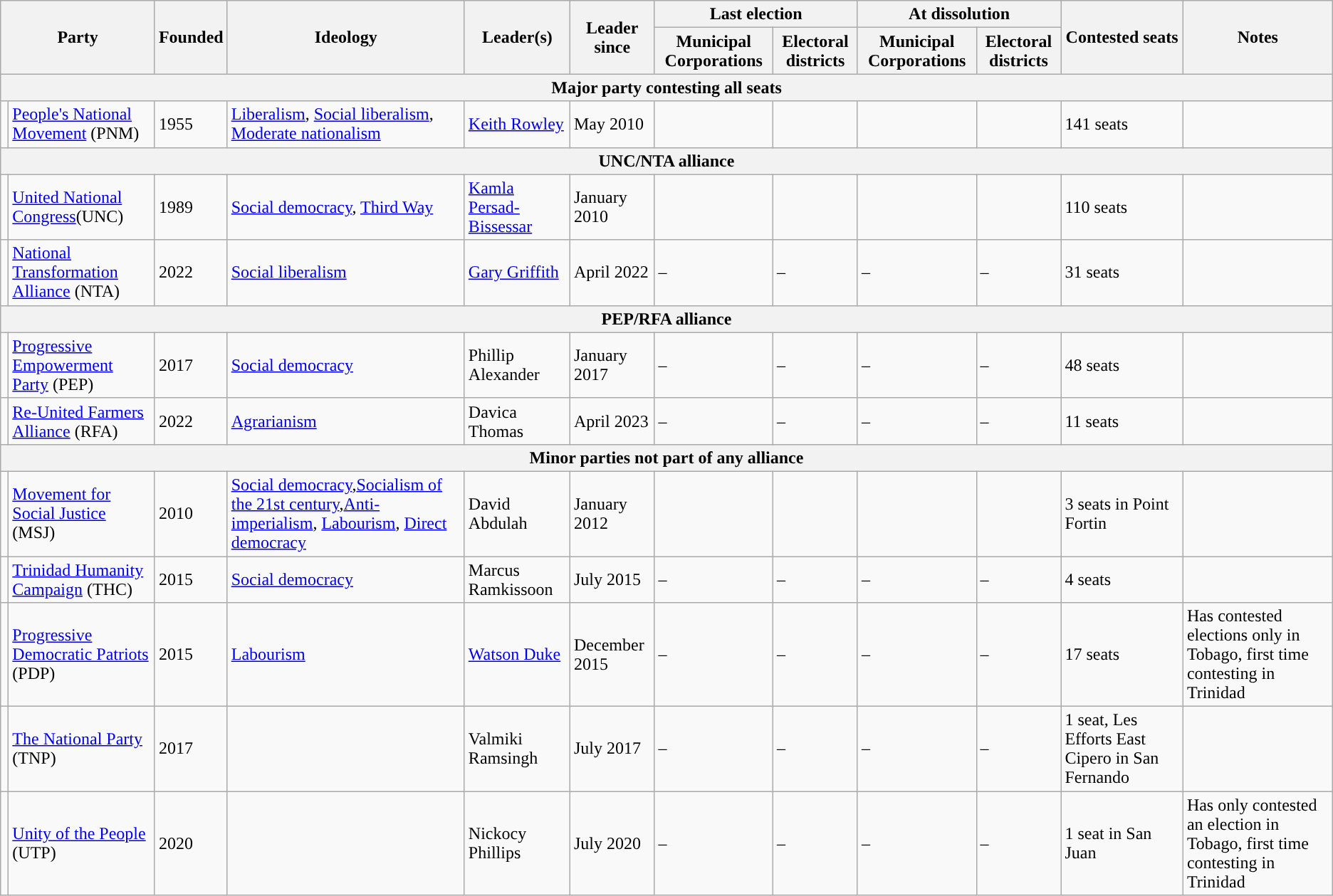<table class="wikitable sortable">
<tr>
<th colspan="2" rowspan="2" style="width:16em;">Party</th>
<th rowspan="2">Founded</th>
<th rowspan="2">Ideology</th>
<th rowspan="2">Leader(s)</th>
<th rowspan="2">Leader since</th>
<th colspan="2">Last election</th>
<th colspan="2">At dissolution</th>
<th rowspan="2">Contested seats</th>
<th rowspan="2">Notes</th>
</tr>
<tr>
<th>Municipal Corporations</th>
<th>Electoral districts</th>
<th>Municipal Corporations</th>
<th>Electoral districts</th>
</tr>
<tr>
<th colspan="12"><strong>Major party contesting all seats</strong></th>
</tr>
<tr>
<td></td>
<td><a href='#'>People's National Movement</a> (PNM)</td>
<td>1955</td>
<td><a href='#'>Liberalism</a>, <a href='#'>Social liberalism</a>,  <a href='#'>Moderate nationalism</a></td>
<td><a href='#'>Keith Rowley</a></td>
<td>May 2010</td>
<td></td>
<td></td>
<td></td>
<td></td>
<td>141 seats</td>
<td></td>
</tr>
<tr>
<th colspan="12">UNC/NTA alliance</th>
</tr>
<tr>
<td></td>
<td><a href='#'>United National Congress</a>(UNC)</td>
<td>1989</td>
<td><a href='#'>Social democracy</a>, <a href='#'>Third Way</a></td>
<td><a href='#'>Kamla Persad-Bissessar</a></td>
<td>January 2010</td>
<td></td>
<td></td>
<td></td>
<td> </td>
<td>110 seats</td>
<td></td>
</tr>
<tr>
<td></td>
<td><a href='#'>National Transformation Alliance</a> (NTA)</td>
<td>2022</td>
<td><a href='#'>Social liberalism</a></td>
<td><a href='#'>Gary Griffith</a></td>
<td>April 2022</td>
<td>–</td>
<td>–</td>
<td>–</td>
<td>–</td>
<td>31 seats</td>
<td></td>
</tr>
<tr>
<th colspan="12">PEP/RFA alliance</th>
</tr>
<tr>
<td></td>
<td><a href='#'>Progressive Empowerment Party</a> (PEP)</td>
<td>2017</td>
<td><a href='#'>Social democracy</a></td>
<td>Phillip Alexander</td>
<td>January 2017</td>
<td>–</td>
<td>–</td>
<td>–</td>
<td>–</td>
<td>48 seats</td>
<td></td>
</tr>
<tr>
<td style="color:inherit;background:"></td>
<td><a href='#'>Re-United Farmers Alliance</a> (RFA)</td>
<td>2022</td>
<td><a href='#'>Agrarianism</a></td>
<td>Davica Thomas</td>
<td>April 2023</td>
<td>–</td>
<td>–</td>
<td>–</td>
<td>–</td>
<td>11 seats</td>
<td></td>
</tr>
<tr>
<th colspan="12">Minor parties not part of any alliance</th>
</tr>
<tr>
<td></td>
<td><a href='#'>Movement for Social Justice</a> (MSJ)</td>
<td>2010</td>
<td><a href='#'>Social democracy</a>,<a href='#'>Socialism of the 21st century</a>,<a href='#'>Anti-imperialism</a>, <a href='#'>Labourism</a>, <a href='#'>Direct democracy</a></td>
<td>David Abdulah</td>
<td>January 2012</td>
<td></td>
<td></td>
<td></td>
<td></td>
<td>3 seats in Point Fortin</td>
<td></td>
</tr>
<tr>
<td></td>
<td><a href='#'>Trinidad Humanity Campaign</a> (THC)</td>
<td>2015</td>
<td><a href='#'>Social democracy</a></td>
<td>Marcus Ramkissoon</td>
<td>July 2015</td>
<td>–</td>
<td>–</td>
<td>–</td>
<td>–</td>
<td>4 seats</td>
<td></td>
</tr>
<tr>
<td></td>
<td><a href='#'>Progressive Democratic Patriots</a> (PDP)</td>
<td>2015</td>
<td><a href='#'>Labourism</a></td>
<td><a href='#'>Watson Duke</a></td>
<td>December 2015</td>
<td>–</td>
<td>–</td>
<td>–</td>
<td>–</td>
<td>17 seats</td>
<td>Has contested elections only in Tobago, first time contesting in Trinidad</td>
</tr>
<tr>
<td style="color:inherit;background:"></td>
<td><a href='#'>The National Party</a> (TNP)</td>
<td>2017</td>
<td></td>
<td>Valmiki Ramsingh</td>
<td>July 2017</td>
<td>–</td>
<td>–</td>
<td>–</td>
<td>–</td>
<td>1 seat, Les Efforts East Cipero in San Fernando</td>
<td></td>
</tr>
<tr>
<td style="color:inherit;background:"></td>
<td><a href='#'>Unity of the People</a> (UTP)</td>
<td>2020</td>
<td></td>
<td>Nickocy Phillips</td>
<td>July 2020</td>
<td>–</td>
<td>–</td>
<td>–</td>
<td>–</td>
<td>1 seat in San Juan</td>
<td>Has only contested an election in Tobago, first time contesting in Trinidad</td>
</tr>
</table>
